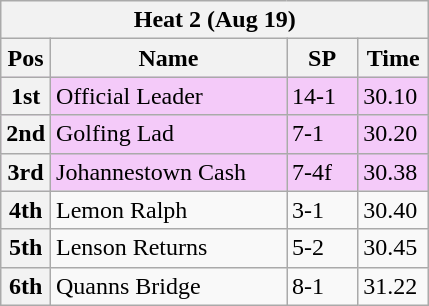<table class="wikitable">
<tr>
<th colspan="6">Heat 2 (Aug 19)</th>
</tr>
<tr>
<th width=20>Pos</th>
<th width=150>Name</th>
<th width=40>SP</th>
<th width=40>Time</th>
</tr>
<tr style="background: #f4caf9;">
<th>1st</th>
<td>Official Leader</td>
<td>14-1</td>
<td>30.10</td>
</tr>
<tr style="background: #f4caf9;">
<th>2nd</th>
<td>Golfing Lad</td>
<td>7-1</td>
<td>30.20</td>
</tr>
<tr style="background: #f4caf9;">
<th>3rd</th>
<td>Johannestown Cash</td>
<td>7-4f</td>
<td>30.38</td>
</tr>
<tr>
<th>4th</th>
<td>Lemon Ralph</td>
<td>3-1</td>
<td>30.40</td>
</tr>
<tr>
<th>5th</th>
<td>Lenson Returns</td>
<td>5-2</td>
<td>30.45</td>
</tr>
<tr>
<th>6th</th>
<td>Quanns Bridge</td>
<td>8-1</td>
<td>31.22</td>
</tr>
</table>
